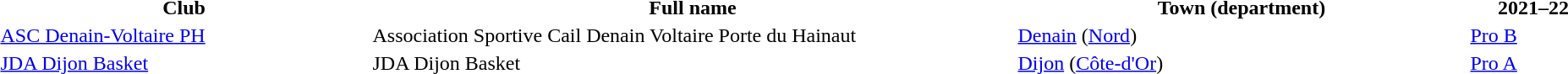<table width="100%">
<tr>
<th width="23%">Club</th>
<th width="40%">Full name</th>
<th width="28%">Town (department)</th>
<th width="8%">2021–22</th>
</tr>
<tr>
<td><a href='#'>ASC Denain-Voltaire PH</a></td>
<td>Association Sportive Cail Denain Voltaire Porte du Hainaut</td>
<td><a href='#'>Denain</a> (<a href='#'>Nord</a>)</td>
<td><a href='#'>Pro B</a></td>
</tr>
<tr>
<td><a href='#'>JDA Dijon Basket</a></td>
<td>JDA Dijon Basket</td>
<td><a href='#'>Dijon</a> (<a href='#'>Côte-d'Or</a>)</td>
<td><a href='#'>Pro A</a></td>
</tr>
</table>
